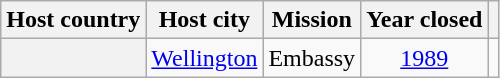<table class="wikitable plainrowheaders" style="text-align:center;">
<tr>
<th scope="col">Host country</th>
<th scope="col">Host city</th>
<th scope="col">Mission</th>
<th scope="col">Year closed</th>
<th scope="col"></th>
</tr>
<tr>
<th scope="row"></th>
<td><a href='#'>Wellington</a></td>
<td>Embassy</td>
<td><a href='#'>1989</a></td>
<td></td>
</tr>
</table>
